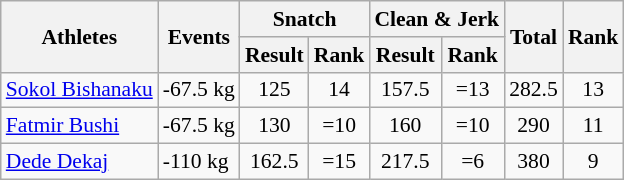<table class=wikitable style=font-size:90%>
<tr>
<th rowspan=2>Athletes</th>
<th rowspan=2>Events</th>
<th colspan=2>Snatch</th>
<th colspan=2>Clean & Jerk</th>
<th rowspan=2>Total</th>
<th rowspan=2>Rank</th>
</tr>
<tr>
<th>Result</th>
<th>Rank</th>
<th>Result</th>
<th>Rank</th>
</tr>
<tr>
<td><a href='#'>Sokol Bishanaku</a></td>
<td>-67.5 kg</td>
<td align=center>125</td>
<td align=center>14</td>
<td align=center>157.5</td>
<td align=center>=13</td>
<td align=center>282.5</td>
<td align=center>13</td>
</tr>
<tr>
<td><a href='#'>Fatmir Bushi</a></td>
<td>-67.5 kg</td>
<td align=center>130</td>
<td align=center>=10</td>
<td align=center>160</td>
<td align=center>=10</td>
<td align=center>290</td>
<td align=center>11</td>
</tr>
<tr>
<td><a href='#'>Dede Dekaj</a></td>
<td>-110 kg</td>
<td align=center>162.5</td>
<td align=center>=15</td>
<td align=center>217.5</td>
<td align=center>=6</td>
<td align=center>380</td>
<td align=center>9</td>
</tr>
</table>
